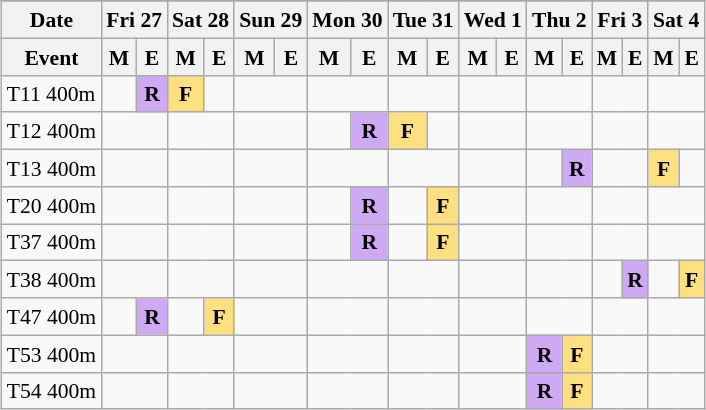<table class="wikitable" style="margin:0.5em auto; font-size:90%; line-height:1.25em;">
<tr align="center">
</tr>
<tr>
<th>Date</th>
<th colspan="2">Fri 27</th>
<th colspan="2">Sat 28</th>
<th colspan="2">Sun 29</th>
<th colspan="2">Mon 30</th>
<th colspan="2">Tue 31</th>
<th colspan="2">Wed 1</th>
<th colspan="2">Thu 2</th>
<th colspan="2">Fri 3</th>
<th colspan="2">Sat 4</th>
</tr>
<tr>
<th>Event</th>
<th>M</th>
<th>E</th>
<th>M</th>
<th>E</th>
<th>M</th>
<th>E</th>
<th>M</th>
<th>E</th>
<th>M</th>
<th>E</th>
<th>M</th>
<th>E</th>
<th>M</th>
<th>E</th>
<th>M</th>
<th>E</th>
<th>M</th>
<th>E</th>
</tr>
<tr align="center">
<td align="left">T11 400m</td>
<td></td>
<td bgcolor="#D0A9F5"><strong>R</strong></td>
<td bgcolor="#FFDF80"><strong>F</strong></td>
<td></td>
<td colspan="2"></td>
<td colspan="2"></td>
<td colspan="2"></td>
<td colspan="2"></td>
<td colspan="2"></td>
<td colspan="2"></td>
<td colspan="2"></td>
</tr>
<tr align="center">
<td align="left">T12 400m</td>
<td colspan="2"></td>
<td colspan="2"></td>
<td colspan="2"></td>
<td></td>
<td bgcolor="#D0A9F5"><strong>R</strong></td>
<td bgcolor="#FFDF80"><strong>F</strong></td>
<td></td>
<td colspan="2"></td>
<td colspan="2"></td>
<td colspan="2"></td>
<td colspan="2"></td>
</tr>
<tr align="center">
<td align="left">T13 400m</td>
<td colspan="2"></td>
<td colspan="2"></td>
<td colspan="2"></td>
<td colspan="2"></td>
<td colspan="2"></td>
<td colspan="2"></td>
<td></td>
<td bgcolor="#D0A9F5"><strong>R</strong></td>
<td colspan="2"></td>
<td bgcolor="#FFDF80"><strong>F</strong></td>
<td></td>
</tr>
<tr align="center">
<td align="left">T20 400m</td>
<td colspan="2"></td>
<td colspan="2"></td>
<td colspan="2"></td>
<td></td>
<td bgcolor="#D0A9F5"><strong>R</strong></td>
<td></td>
<td bgcolor="#FFDF80"><strong>F</strong></td>
<td colspan="2"></td>
<td colspan="2"></td>
<td colspan="2"></td>
<td colspan="2"></td>
</tr>
<tr align="center">
<td align="left">T37 400m</td>
<td colspan="2"></td>
<td colspan="2"></td>
<td colspan="2"></td>
<td></td>
<td bgcolor="#D0A9F5"><strong>R</strong></td>
<td></td>
<td bgcolor="#FFDF80"><strong>F</strong></td>
<td colspan="2"></td>
<td colspan="2"></td>
<td colspan="2"></td>
<td colspan="2"></td>
</tr>
<tr align="center">
<td align="left">T38 400m</td>
<td colspan="2"></td>
<td colspan="2"></td>
<td colspan="2"></td>
<td colspan="2"></td>
<td colspan="2"></td>
<td colspan="2"></td>
<td colspan="2"></td>
<td></td>
<td bgcolor="#D0A9F5"><strong>R</strong></td>
<td></td>
<td bgcolor="#FFDF80"><strong>F</strong></td>
</tr>
<tr align="center">
<td align="left">T47 400m</td>
<td></td>
<td bgcolor="#D0A9F5"><strong>R</strong></td>
<td></td>
<td bgcolor="#FFDF80"><strong>F</strong></td>
<td colspan="2"></td>
<td colspan="2"></td>
<td colspan="2"></td>
<td colspan="2"></td>
<td colspan="2"></td>
<td colspan="2"></td>
<td colspan="2"></td>
</tr>
<tr align="center">
<td align="left">T53 400m</td>
<td colspan="2"></td>
<td colspan="2"></td>
<td colspan="2"></td>
<td colspan="2"></td>
<td colspan="2"></td>
<td colspan="2"></td>
<td bgcolor="#D0A9F5"><strong>R</strong></td>
<td bgcolor="#FFDF80"><strong>F</strong></td>
<td colspan="2"></td>
<td colspan="2"></td>
</tr>
<tr align="center">
<td align="left">T54 400m</td>
<td colspan="2"></td>
<td colspan="2"></td>
<td colspan="2"></td>
<td colspan="2"></td>
<td colspan="2"></td>
<td colspan="2"></td>
<td bgcolor="#D0A9F5"><strong>R</strong></td>
<td bgcolor="#FFDF80"><strong>F</strong></td>
<td colspan="2"></td>
<td colspan="2"></td>
</tr>
</table>
